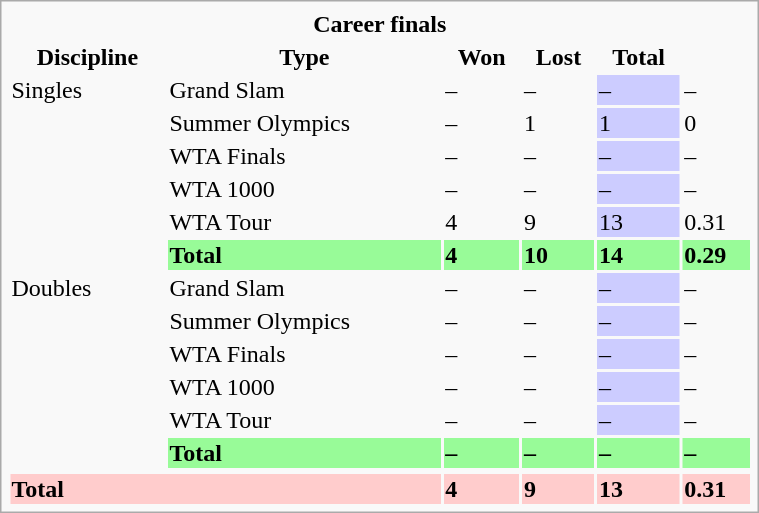<table class="infobox vcard vevent nowrap" width="40%">
<tr>
<th colspan="6">Career finals</th>
</tr>
<tr>
<th>Discipline</th>
<th>Type</th>
<th>Won</th>
<th>Lost</th>
<th>Total</th>
<th></th>
</tr>
<tr>
<td rowspan="6">Singles</td>
<td>Grand Slam</td>
<td>–</td>
<td>–</td>
<td bgcolor="CCCCFF">–</td>
<td>–</td>
</tr>
<tr>
<td>Summer Olympics</td>
<td>–</td>
<td>1</td>
<td bgcolor="CCCCFF">1</td>
<td>0</td>
</tr>
<tr>
<td>WTA Finals</td>
<td>–</td>
<td>–</td>
<td bgcolor="CCCCFF">–</td>
<td>–</td>
</tr>
<tr>
<td>WTA 1000</td>
<td>–</td>
<td>–</td>
<td bgcolor="CCCCFF">–</td>
<td>–</td>
</tr>
<tr>
<td>WTA Tour</td>
<td>4</td>
<td>9</td>
<td bgcolor="CCCCFF">13</td>
<td>0.31</td>
</tr>
<tr bgcolor="98FB98">
<td><strong>Total</strong></td>
<td><strong>4</strong></td>
<td><strong>10</strong></td>
<td><strong>14</strong></td>
<td><strong>0.29</strong></td>
</tr>
<tr>
<td rowspan="6">Doubles</td>
<td>Grand Slam</td>
<td>–</td>
<td>–</td>
<td bgcolor="CCCCFF">–</td>
<td>–</td>
</tr>
<tr>
<td>Summer Olympics</td>
<td>–</td>
<td>–</td>
<td bgcolor="CCCCFF">–</td>
<td>–</td>
</tr>
<tr>
<td>WTA Finals</td>
<td>–</td>
<td>–</td>
<td bgcolor="CCCCFF">–</td>
<td>–</td>
</tr>
<tr>
<td>WTA 1000</td>
<td>–</td>
<td>–</td>
<td bgcolor="CCCCFF">–</td>
<td>–</td>
</tr>
<tr>
<td>WTA Tour</td>
<td>–</td>
<td>–</td>
<td bgcolor="CCCCFF">–</td>
<td>–</td>
</tr>
<tr bgcolor="98FB98">
<td><strong>Total</strong></td>
<td><strong>–</strong></td>
<td><strong>–</strong></td>
<td><strong>–</strong></td>
<td><strong>–</strong></td>
</tr>
<tr>
</tr>
<tr bgcolor="FFCCCC">
<td colspan="2"><strong>Total</strong></td>
<td><strong>4</strong></td>
<td><strong>9</strong></td>
<td><strong>13</strong></td>
<td><strong>0.31</strong></td>
</tr>
</table>
